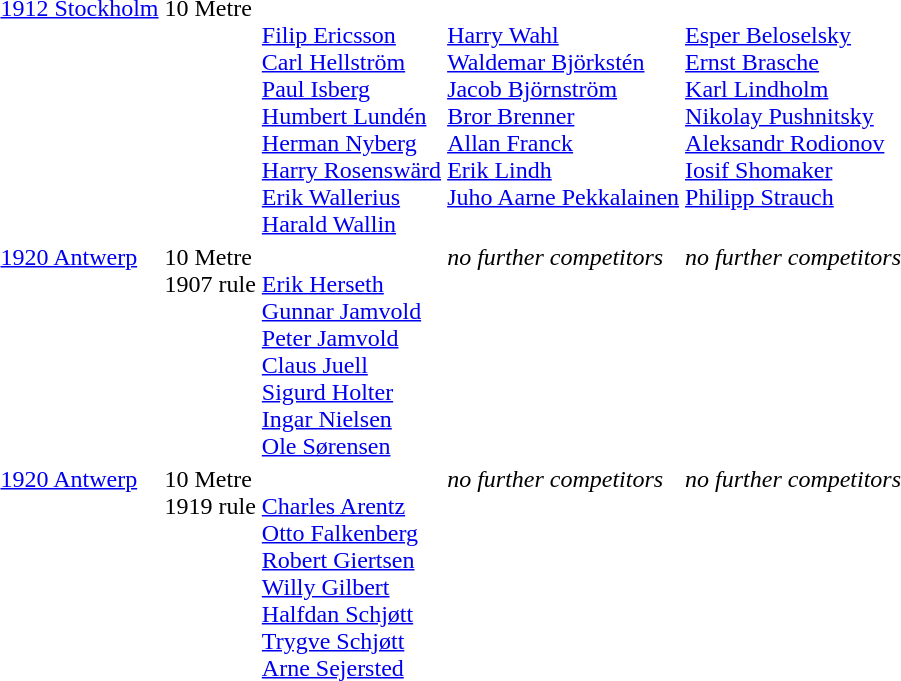<table valign=top| >
<tr valign="top">
<td><a href='#'>1912 Stockholm</a><br></td>
<td>10 Metre</td>
<td valign=top><br><a href='#'>Filip Ericsson</a><br><a href='#'>Carl Hellström</a><br><a href='#'>Paul Isberg</a><br><a href='#'>Humbert Lundén</a><br><a href='#'>Herman Nyberg</a><br><a href='#'>Harry Rosenswärd</a><br><a href='#'>Erik Wallerius</a><br><a href='#'>Harald Wallin</a></td>
<td valign=top><br><a href='#'>Harry Wahl</a><br><a href='#'>Waldemar Björkstén</a><br><a href='#'>Jacob Björnström</a><br><a href='#'>Bror Brenner</a><br><a href='#'>Allan Franck</a><br><a href='#'>Erik Lindh</a><br><a href='#'>Juho Aarne Pekkalainen</a></td>
<td valign=top><br><a href='#'>Esper Beloselsky</a><br><a href='#'>Ernst Brasche</a><br><a href='#'>Karl Lindholm</a><br><a href='#'>Nikolay Pushnitsky</a><br><a href='#'>Aleksandr Rodionov</a><br><a href='#'>Iosif Shomaker</a><br><a href='#'>Philipp Strauch</a></td>
</tr>
<tr valign="top">
<td><a href='#'>1920 Antwerp</a><br></td>
<td>10 Metre<br>1907 rule</td>
<td valign=top><br><a href='#'>Erik Herseth</a><br><a href='#'>Gunnar Jamvold</a><br><a href='#'>Peter Jamvold</a><br><a href='#'>Claus Juell</a><br><a href='#'>Sigurd Holter</a><br><a href='#'>Ingar Nielsen</a><br><a href='#'>Ole Sørensen</a></td>
<td><em>no further competitors</em></td>
<td><em>no further competitors</em></td>
</tr>
<tr valign="top">
<td><a href='#'>1920 Antwerp</a><br></td>
<td>10 Metre<br>1919 rule</td>
<td valign=top><br><a href='#'>Charles Arentz</a><br><a href='#'>Otto Falkenberg</a><br><a href='#'>Robert Giertsen</a><br><a href='#'>Willy Gilbert</a><br><a href='#'>Halfdan Schjøtt</a><br><a href='#'>Trygve Schjøtt</a><br><a href='#'>Arne Sejersted</a></td>
<td><em>no further competitors</em></td>
<td><em>no further competitors</em></td>
</tr>
</table>
